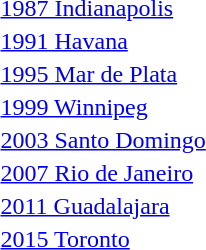<table>
<tr>
<td><a href='#'>1987 Indianapolis</a></td>
<td></td>
<td></td>
<td></td>
</tr>
<tr>
<td><a href='#'>1991 Havana</a></td>
<td></td>
<td></td>
<td></td>
</tr>
<tr>
<td><a href='#'>1995 Mar de Plata</a></td>
<td></td>
<td></td>
<td></td>
</tr>
<tr>
<td><a href='#'>1999 Winnipeg</a></td>
<td></td>
<td></td>
<td></td>
</tr>
<tr>
<td><a href='#'>2003 Santo Domingo</a></td>
<td></td>
<td></td>
<td></td>
</tr>
<tr>
<td><a href='#'>2007 Rio de Janeiro</a></td>
<td></td>
<td></td>
<td></td>
</tr>
<tr>
<td><a href='#'>2011 Guadalajara</a></td>
<td></td>
<td></td>
<td></td>
</tr>
<tr>
<td><a href='#'>2015 Toronto</a><br></td>
<td></td>
<td></td>
<td></td>
</tr>
</table>
